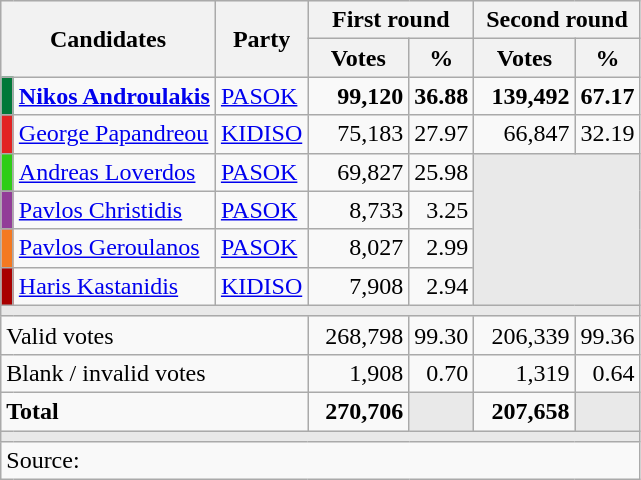<table class="wikitable" style="text-align:right;">
<tr style="background-color:#E9E9E9;text-align:center;">
<th rowspan="2" colspan="2" align="left">Candidates</th>
<th rowspan="2" colspan="1" align="left">Party</th>
<th colspan="2">First round</th>
<th colspan="2">Second round</th>
</tr>
<tr>
<th width="60">Votes</th>
<th width="30">%</th>
<th width="60">Votes</th>
<th width="30">%</th>
</tr>
<tr>
<td width="1" style="color:inherit;background:#007838"></td>
<td align="left"><strong><a href='#'>Nikos Androulakis</a></strong></td>
<td align="left"><a href='#'>PASOK</a></td>
<td><strong>99,120</strong></td>
<td><strong>36.88</strong></td>
<td><strong>139,492</strong></td>
<td><strong>67.17</strong></td>
</tr>
<tr>
<td style="color:inherit;background:#E22222"></td>
<td align="left"><a href='#'>George Papandreou</a></td>
<td align="left"><a href='#'>KIDISO</a></td>
<td>75,183</td>
<td>27.97</td>
<td>66,847</td>
<td>32.19</td>
</tr>
<tr>
<td style="color:inherit;background:#2ECD16"></td>
<td align="left"><a href='#'>Andreas Loverdos</a></td>
<td align="left"><a href='#'>PASOK</a></td>
<td>69,827</td>
<td>25.98</td>
<td colspan="2" rowspan="4" style="background-color:#E9E9E9"></td>
</tr>
<tr>
<td style="color:inherit;background:#923D98"></td>
<td align="left"><a href='#'>Pavlos Christidis</a></td>
<td align="left"><a href='#'>PASOK</a></td>
<td>8,733</td>
<td>3.25</td>
</tr>
<tr>
<td style="color:inherit;background:#F47921"></td>
<td align="left"><a href='#'>Pavlos Geroulanos</a></td>
<td align="left"><a href='#'>PASOK</a></td>
<td>8,027</td>
<td>2.99</td>
</tr>
<tr>
<td style="color:inherit;background:#A90000"></td>
<td align="left"><a href='#'>Haris Kastanidis</a></td>
<td align="left"><a href='#'>KIDISO</a></td>
<td>7,908</td>
<td>2.94</td>
</tr>
<tr>
<td colspan="7" style="background-color:#E9E9E9"></td>
</tr>
<tr>
<td colspan="3" align="left">Valid votes</td>
<td>268,798</td>
<td>99.30</td>
<td>206,339</td>
<td>99.36</td>
</tr>
<tr>
<td colspan="3" align="left">Blank / invalid votes</td>
<td>1,908</td>
<td>0.70</td>
<td>1,319</td>
<td>0.64</td>
</tr>
<tr style="font-weight:bold;">
<td colspan="3" align="left">Total</td>
<td>270,706</td>
<td bgcolor="#E9E9E9"></td>
<td>207,658</td>
<td bgcolor="#E9E9E9"></td>
</tr>
<tr>
<td colspan="7" style="background-color:#E9E9E9"></td>
</tr>
<tr>
<td colspan="7" align="left">Source:  </td>
</tr>
</table>
